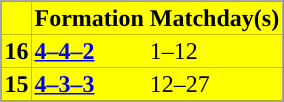<table class="toccolours" border="0" cellpadding="2" cellspacing="0" align="center" style="margin: 0.5em 0 1em 1em; background: #000000; border: 1px #aaaaaa solid;">
<tr bgcolor=#FFFF00>
<th></th>
<th>Formation</th>
<th>Matchday(s)</th>
</tr>
<tr bgcolor=#FFFF00>
<td><strong>16</strong></td>
<td><a href='#'><span><strong>4–4–2</strong></span></a></td>
<td>1–12</td>
</tr>
<tr bgcolor=#FFFF00>
<td><strong>15</strong></td>
<td><a href='#'><span><strong>4–3–3</strong></span></a></td>
<td>12–27</td>
</tr>
</table>
